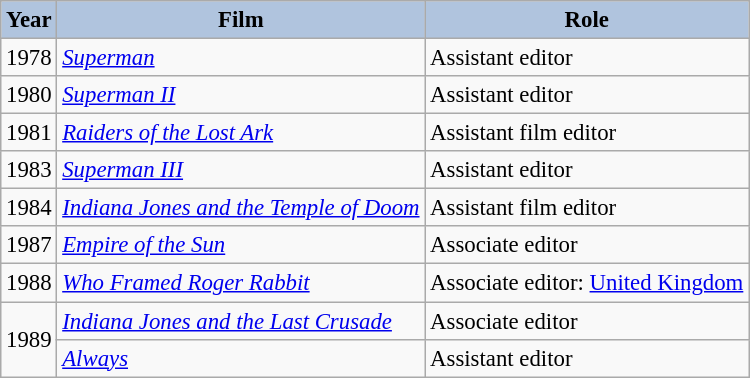<table class="wikitable" style="font-size:95%;">
<tr>
<th style="background:#B0C4DE;">Year</th>
<th style="background:#B0C4DE;">Film</th>
<th style="background:#B0C4DE;">Role</th>
</tr>
<tr>
<td>1978</td>
<td><em><a href='#'>Superman</a></em></td>
<td>Assistant editor</td>
</tr>
<tr>
<td>1980</td>
<td><em><a href='#'>Superman II</a></em></td>
<td>Assistant editor</td>
</tr>
<tr>
<td>1981</td>
<td><em><a href='#'>Raiders of the Lost Ark</a></em></td>
<td>Assistant film editor</td>
</tr>
<tr>
<td>1983</td>
<td><em><a href='#'>Superman III</a></em></td>
<td>Assistant editor</td>
</tr>
<tr>
<td>1984</td>
<td><em><a href='#'>Indiana Jones and the Temple of Doom</a></em></td>
<td>Assistant film editor</td>
</tr>
<tr>
<td>1987</td>
<td><em><a href='#'>Empire of the Sun</a></em></td>
<td>Associate editor</td>
</tr>
<tr>
<td>1988</td>
<td><em><a href='#'>Who Framed Roger Rabbit</a></em></td>
<td>Associate editor: <a href='#'>United Kingdom</a></td>
</tr>
<tr>
<td rowspan=2>1989</td>
<td><em><a href='#'>Indiana Jones and the Last Crusade</a></em></td>
<td>Associate editor</td>
</tr>
<tr>
<td><em><a href='#'>Always</a></em></td>
<td>Assistant editor</td>
</tr>
</table>
